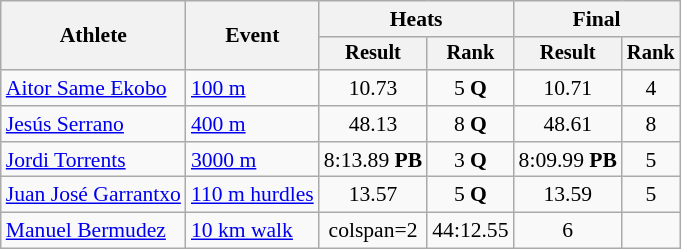<table class="wikitable" style="font-size:90%">
<tr>
<th rowspan=2>Athlete</th>
<th rowspan=2>Event</th>
<th colspan=2>Heats</th>
<th colspan=2>Final</th>
</tr>
<tr style="font-size:95%">
<th>Result</th>
<th>Rank</th>
<th>Result</th>
<th>Rank</th>
</tr>
<tr align=center>
<td align=left><a href='#'>Aitor Same Ekobo</a></td>
<td align=left><a href='#'>100 m</a></td>
<td>10.73</td>
<td>5 <strong>Q</strong></td>
<td>10.71</td>
<td>4</td>
</tr>
<tr align=center>
<td align=left><a href='#'>Jesús Serrano</a></td>
<td align=left><a href='#'>400 m</a></td>
<td>48.13</td>
<td>8 <strong>Q</strong></td>
<td>48.61</td>
<td>8</td>
</tr>
<tr align=center>
<td align=left><a href='#'>Jordi Torrents</a></td>
<td align=left><a href='#'>3000 m</a></td>
<td>8:13.89 <strong>PB</strong></td>
<td>3 <strong>Q</strong></td>
<td>8:09.99 <strong>PB</strong></td>
<td>5</td>
</tr>
<tr align=center>
<td align=left><a href='#'>Juan José Garrantxo</a></td>
<td align=left><a href='#'>110 m hurdles</a></td>
<td>13.57</td>
<td>5 <strong>Q</strong></td>
<td>13.59</td>
<td>5</td>
</tr>
<tr align=center>
<td align=left><a href='#'>Manuel Bermudez</a></td>
<td align=left><a href='#'>10 km walk</a></td>
<td>colspan=2 </td>
<td>44:12.55</td>
<td>6</td>
</tr>
</table>
